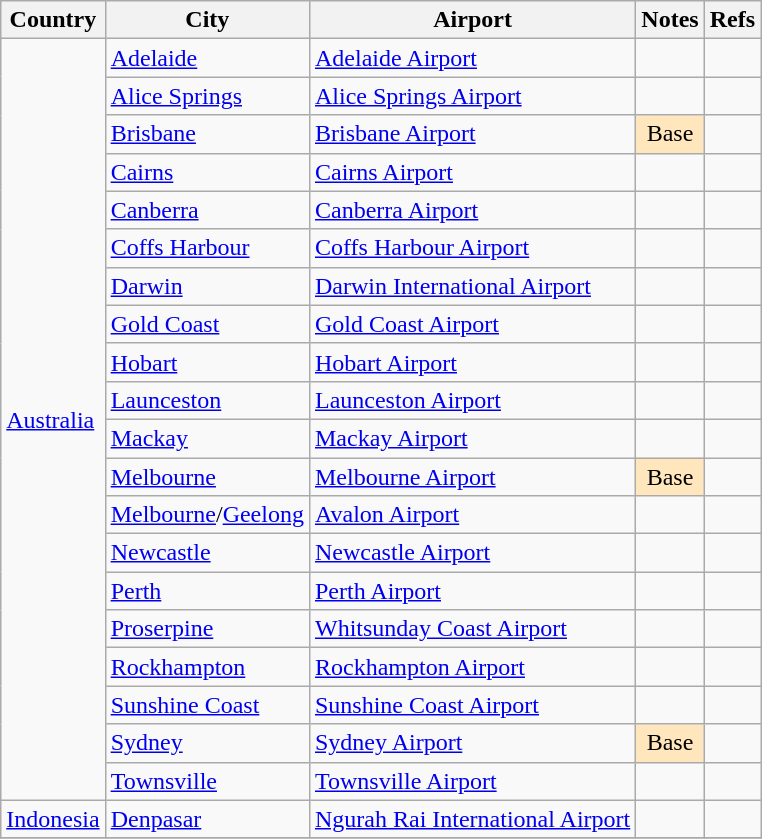<table class="sortable wikitable">
<tr>
<th>Country</th>
<th>City</th>
<th>Airport</th>
<th>Notes</th>
<th>Refs</th>
</tr>
<tr>
<td rowspan="20"><a href='#'>Australia</a></td>
<td><a href='#'>Adelaide</a></td>
<td><a href='#'>Adelaide Airport</a></td>
<td></td>
<td align=center></td>
</tr>
<tr>
<td><a href='#'>Alice Springs</a></td>
<td><a href='#'>Alice Springs Airport</a></td>
<td></td>
<td align=center></td>
</tr>
<tr>
<td><a href='#'>Brisbane</a></td>
<td><a href='#'>Brisbane Airport</a></td>
<td align=center style="background:#FFE6BD;color: black">Base</td>
<td align=center></td>
</tr>
<tr>
<td><a href='#'>Cairns</a></td>
<td><a href='#'>Cairns Airport</a></td>
<td></td>
<td align=center></td>
</tr>
<tr>
<td><a href='#'>Canberra</a></td>
<td><a href='#'>Canberra Airport</a></td>
<td></td>
<td align=center></td>
</tr>
<tr>
<td><a href='#'>Coffs Harbour</a></td>
<td><a href='#'>Coffs Harbour Airport</a></td>
<td></td>
<td align=center></td>
</tr>
<tr>
<td><a href='#'>Darwin</a></td>
<td><a href='#'>Darwin International Airport</a></td>
<td></td>
<td align=center></td>
</tr>
<tr>
<td><a href='#'>Gold Coast</a></td>
<td><a href='#'>Gold Coast Airport</a></td>
<td></td>
<td align=center></td>
</tr>
<tr>
<td><a href='#'>Hobart</a></td>
<td><a href='#'>Hobart Airport</a></td>
<td></td>
<td align=center></td>
</tr>
<tr>
<td><a href='#'>Launceston</a></td>
<td><a href='#'>Launceston Airport</a></td>
<td></td>
<td align=center></td>
</tr>
<tr>
<td><a href='#'>Mackay</a></td>
<td><a href='#'>Mackay Airport</a></td>
<td></td>
<td align=center></td>
</tr>
<tr>
<td><a href='#'>Melbourne</a></td>
<td><a href='#'>Melbourne Airport</a></td>
<td align=center style="background:#FFE6BD;color: black">Base</td>
<td align=center></td>
</tr>
<tr>
<td><a href='#'>Melbourne</a>/<a href='#'>Geelong</a></td>
<td><a href='#'>Avalon Airport</a></td>
<td></td>
<td align=center></td>
</tr>
<tr>
<td><a href='#'>Newcastle</a></td>
<td><a href='#'>Newcastle Airport</a></td>
<td></td>
<td align=center></td>
</tr>
<tr>
<td><a href='#'>Perth</a></td>
<td><a href='#'>Perth Airport</a></td>
<td></td>
<td align=center></td>
</tr>
<tr>
<td><a href='#'>Proserpine</a></td>
<td><a href='#'>Whitsunday Coast Airport</a></td>
<td></td>
<td align=center></td>
</tr>
<tr>
<td><a href='#'>Rockhampton</a></td>
<td><a href='#'>Rockhampton Airport</a></td>
<td></td>
<td align=center></td>
</tr>
<tr>
<td><a href='#'>Sunshine Coast</a></td>
<td><a href='#'>Sunshine Coast Airport</a></td>
<td></td>
<td align=center></td>
</tr>
<tr>
<td><a href='#'>Sydney</a></td>
<td><a href='#'>Sydney Airport</a></td>
<td align=center style="background:#FFE6BD;color: black">Base</td>
<td align=center></td>
</tr>
<tr>
<td><a href='#'>Townsville</a></td>
<td><a href='#'>Townsville Airport</a></td>
<td></td>
<td align=center></td>
</tr>
<tr>
<td rowspan="1"><a href='#'>Indonesia</a></td>
<td><a href='#'>Denpasar</a></td>
<td><a href='#'>Ngurah Rai International Airport</a></td>
<td></td>
<td align=center></td>
</tr>
<tr>
</tr>
</table>
